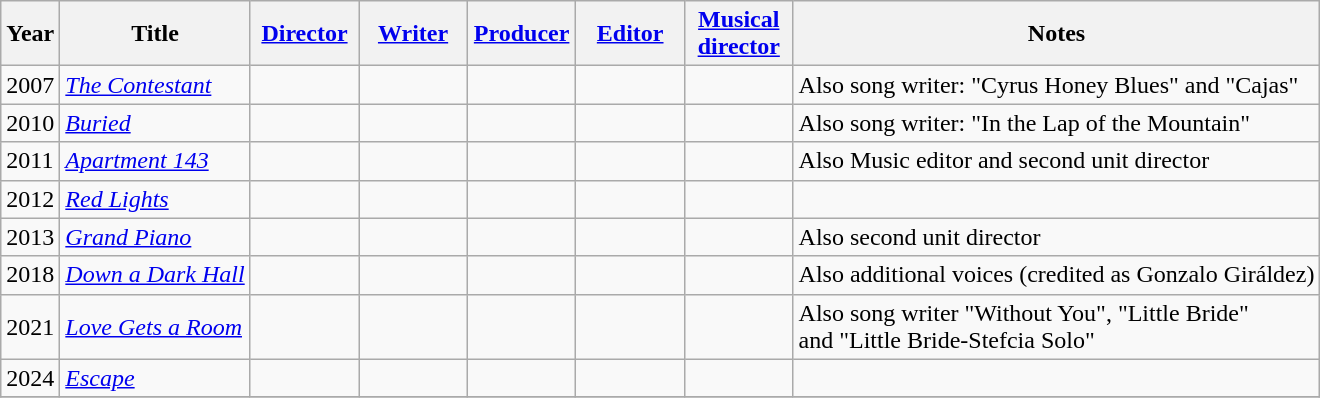<table class="wikitable">
<tr>
<th>Year</th>
<th>Title</th>
<th width=65><a href='#'>Director</a></th>
<th width=65><a href='#'>Writer</a></th>
<th width=65><a href='#'>Producer</a></th>
<th width=65><a href='#'>Editor</a></th>
<th width=65><a href='#'>Musical<br>director</a></th>
<th>Notes</th>
</tr>
<tr>
<td>2007</td>
<td><em><a href='#'>The Contestant</a></em></td>
<td></td>
<td></td>
<td></td>
<td></td>
<td></td>
<td>Also song writer: "Cyrus Honey Blues" and "Cajas"</td>
</tr>
<tr>
<td>2010</td>
<td><em><a href='#'>Buried</a></em></td>
<td></td>
<td></td>
<td></td>
<td></td>
<td></td>
<td>Also song writer: "In the Lap of the Mountain"</td>
</tr>
<tr>
<td>2011</td>
<td><em><a href='#'>Apartment 143</a></em></td>
<td></td>
<td></td>
<td></td>
<td></td>
<td></td>
<td>Also Music editor and second unit director</td>
</tr>
<tr>
<td>2012</td>
<td><em><a href='#'>Red Lights</a></em></td>
<td></td>
<td></td>
<td></td>
<td></td>
<td></td>
<td></td>
</tr>
<tr>
<td>2013</td>
<td><em><a href='#'>Grand Piano</a></em></td>
<td></td>
<td></td>
<td></td>
<td></td>
<td></td>
<td>Also second unit director</td>
</tr>
<tr>
<td>2018</td>
<td><em><a href='#'>Down a Dark Hall</a></em></td>
<td></td>
<td></td>
<td></td>
<td></td>
<td></td>
<td>Also additional voices (credited as Gonzalo Giráldez)</td>
</tr>
<tr>
<td>2021</td>
<td><em><a href='#'>Love Gets a Room</a></em></td>
<td></td>
<td></td>
<td></td>
<td></td>
<td></td>
<td>Also song writer "Without You", "Little Bride"<br>and "Little Bride-Stefcia Solo"</td>
</tr>
<tr>
<td>2024</td>
<td><em><a href='#'>Escape</a></em></td>
<td></td>
<td></td>
<td></td>
<td></td>
<td></td>
<td></td>
</tr>
<tr>
</tr>
</table>
